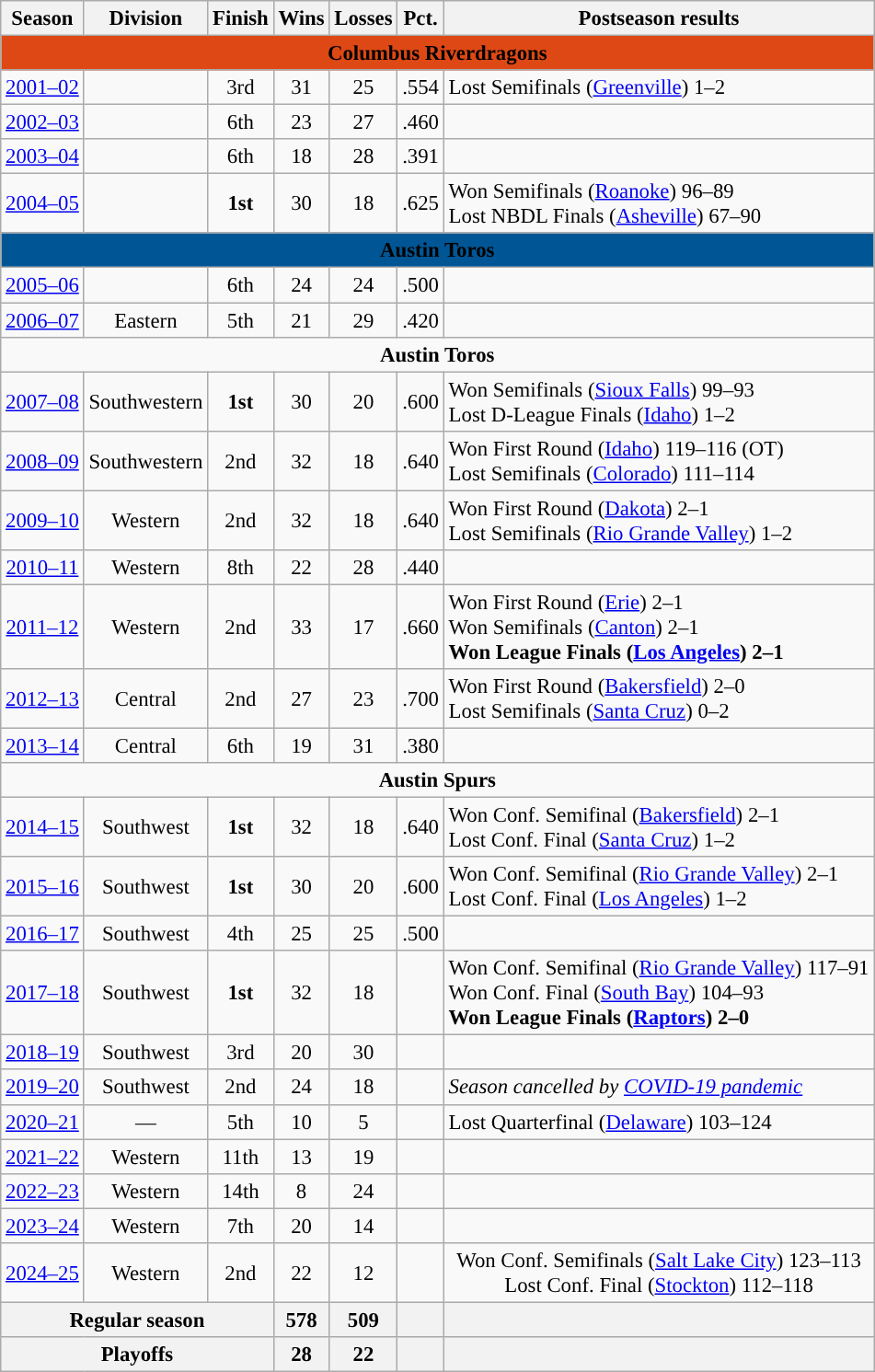<table class="wikitable" style="font-size:95%; text-align:center">
<tr>
<th>Season</th>
<th>Division</th>
<th>Finish</th>
<th>Wins</th>
<th>Losses</th>
<th>Pct.</th>
<th>Postseason results</th>
</tr>
<tr>
<td colspan=7 bgcolor="#DD4814"><span> <strong>Columbus Riverdragons</strong></span></td>
</tr>
<tr>
<td><a href='#'>2001–02</a></td>
<td></td>
<td>3rd</td>
<td>31</td>
<td>25</td>
<td>.554</td>
<td align=left>Lost Semifinals (<a href='#'>Greenville</a>) 1–2</td>
</tr>
<tr>
<td><a href='#'>2002–03</a></td>
<td></td>
<td>6th</td>
<td>23</td>
<td>27</td>
<td>.460</td>
<td></td>
</tr>
<tr>
<td><a href='#'>2003–04</a></td>
<td></td>
<td>6th</td>
<td>18</td>
<td>28</td>
<td>.391</td>
<td></td>
</tr>
<tr>
<td><a href='#'>2004–05</a></td>
<td></td>
<td><strong>1st</strong></td>
<td>30</td>
<td>18</td>
<td>.625</td>
<td align=left>Won Semifinals (<a href='#'>Roanoke</a>) 96–89<br> Lost NBDL Finals (<a href='#'>Asheville</a>) 67–90</td>
</tr>
<tr>
<td colspan=7 bgcolor="#005695"><span> <strong>Austin Toros</strong></span></td>
</tr>
<tr>
<td><a href='#'>2005–06</a></td>
<td></td>
<td>6th</td>
<td>24</td>
<td>24</td>
<td>.500</td>
<td></td>
</tr>
<tr>
<td><a href='#'>2006–07</a></td>
<td>Eastern</td>
<td>5th</td>
<td>21</td>
<td>29</td>
<td>.420</td>
<td></td>
</tr>
<tr>
<td colspan=7><strong>Austin Toros</strong></td>
</tr>
<tr>
<td><a href='#'>2007–08</a></td>
<td>Southwestern</td>
<td><strong>1st</strong></td>
<td>30</td>
<td>20</td>
<td>.600</td>
<td align=left>Won Semifinals (<a href='#'>Sioux Falls</a>) 99–93<br> Lost D-League Finals (<a href='#'>Idaho</a>) 1–2</td>
</tr>
<tr>
<td><a href='#'>2008–09</a></td>
<td>Southwestern</td>
<td>2nd</td>
<td>32</td>
<td>18</td>
<td>.640</td>
<td align=left>Won First Round (<a href='#'>Idaho</a>) 119–116 (OT)<br> Lost Semifinals (<a href='#'>Colorado</a>) 111–114</td>
</tr>
<tr>
<td><a href='#'>2009–10</a></td>
<td>Western</td>
<td>2nd</td>
<td>32</td>
<td>18</td>
<td>.640</td>
<td align=left>Won First Round (<a href='#'>Dakota</a>) 2–1<br> Lost Semifinals (<a href='#'>Rio Grande Valley</a>) 1–2</td>
</tr>
<tr>
<td><a href='#'>2010–11</a></td>
<td>Western</td>
<td>8th</td>
<td>22</td>
<td>28</td>
<td>.440</td>
<td></td>
</tr>
<tr>
<td><a href='#'>2011–12</a></td>
<td>Western</td>
<td>2nd</td>
<td>33</td>
<td>17</td>
<td>.660</td>
<td align=left>Won First Round (<a href='#'>Erie</a>) 2–1<br>Won Semifinals (<a href='#'>Canton</a>) 2–1<br><strong>Won League Finals (<a href='#'>Los Angeles</a>) 2–1</strong></td>
</tr>
<tr>
<td><a href='#'>2012–13</a></td>
<td>Central</td>
<td>2nd</td>
<td>27</td>
<td>23</td>
<td>.700</td>
<td align=left>Won First Round (<a href='#'>Bakersfield</a>) 2–0<br>Lost Semifinals (<a href='#'>Santa Cruz</a>) 0–2</td>
</tr>
<tr>
<td><a href='#'>2013–14</a></td>
<td>Central</td>
<td>6th</td>
<td>19</td>
<td>31</td>
<td>.380</td>
<td></td>
</tr>
<tr>
<td colspan=7><strong>Austin Spurs</strong></td>
</tr>
<tr>
<td><a href='#'>2014–15</a></td>
<td>Southwest</td>
<td><strong>1st</strong></td>
<td>32</td>
<td>18</td>
<td>.640</td>
<td align=left>Won Conf. Semifinal (<a href='#'>Bakersfield</a>) 2–1<br>Lost Conf. Final (<a href='#'>Santa Cruz</a>) 1–2</td>
</tr>
<tr>
<td><a href='#'>2015–16</a></td>
<td>Southwest</td>
<td><strong>1st</strong></td>
<td>30</td>
<td>20</td>
<td>.600</td>
<td align=left>Won Conf. Semifinal (<a href='#'>Rio Grande Valley</a>) 2–1<br>Lost Conf. Final (<a href='#'>Los Angeles</a>) 1–2</td>
</tr>
<tr>
<td><a href='#'>2016–17</a></td>
<td>Southwest</td>
<td>4th</td>
<td>25</td>
<td>25</td>
<td>.500</td>
<td></td>
</tr>
<tr>
<td><a href='#'>2017–18</a></td>
<td>Southwest</td>
<td><strong>1st</strong></td>
<td>32</td>
<td>18</td>
<td></td>
<td align=left>Won Conf. Semifinal (<a href='#'>Rio Grande Valley</a>) 117–91<br>Won Conf. Final (<a href='#'>South Bay</a>) 104–93<br><strong>Won League Finals (<a href='#'>Raptors</a>) 2–0</strong></td>
</tr>
<tr>
<td><a href='#'>2018–19</a></td>
<td>Southwest</td>
<td>3rd</td>
<td>20</td>
<td>30</td>
<td></td>
<td></td>
</tr>
<tr>
<td><a href='#'>2019–20</a></td>
<td>Southwest</td>
<td>2nd</td>
<td>24</td>
<td>18</td>
<td></td>
<td align=left><em>Season cancelled by <a href='#'>COVID-19 pandemic</a></em></td>
</tr>
<tr>
<td><a href='#'>2020–21</a></td>
<td>—</td>
<td>5th</td>
<td>10</td>
<td>5</td>
<td></td>
<td align=left>Lost Quarterfinal (<a href='#'>Delaware</a>) 103–124</td>
</tr>
<tr>
<td><a href='#'>2021–22</a></td>
<td>Western</td>
<td>11th</td>
<td>13</td>
<td>19</td>
<td></td>
<td align=left></td>
</tr>
<tr>
<td><a href='#'>2022–23</a></td>
<td>Western</td>
<td>14th</td>
<td>8</td>
<td>24</td>
<td></td>
<td></td>
</tr>
<tr>
<td><a href='#'>2023–24</a></td>
<td>Western</td>
<td>7th</td>
<td>20</td>
<td>14</td>
<td></td>
<td></td>
</tr>
<tr>
<td><a href='#'>2024–25</a></td>
<td>Western</td>
<td>2nd</td>
<td>22</td>
<td>12</td>
<td></td>
<td>Won Conf. Semifinals (<a href='#'>Salt Lake City</a>) 123–113<br>Lost Conf. Final (<a href='#'>Stockton</a>) 112–118</td>
</tr>
<tr>
<th colspan=3>Regular season</th>
<th>578</th>
<th>509</th>
<th></th>
<th></th>
</tr>
<tr>
<th colspan=3>Playoffs</th>
<th>28</th>
<th>22</th>
<th></th>
<th></th>
</tr>
</table>
